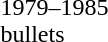<table style="width:80px;">
<tr>
<td><br></td>
</tr>
<tr>
<td><div>1979–1985 bullets</div></td>
</tr>
</table>
